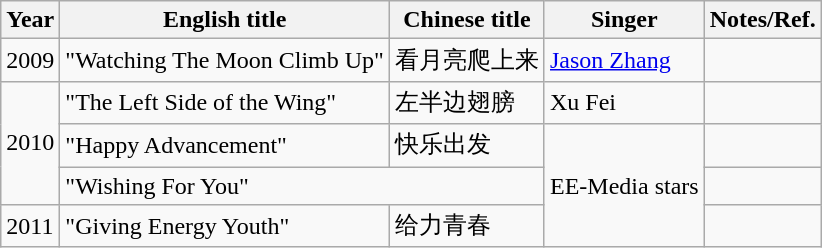<table class="wikitable sortable">
<tr>
<th>Year</th>
<th>English title</th>
<th>Chinese title</th>
<th>Singer</th>
<th class="unsortable">Notes/Ref.</th>
</tr>
<tr>
<td>2009</td>
<td>"Watching The Moon Climb Up"</td>
<td>看月亮爬上来</td>
<td><a href='#'>Jason Zhang</a></td>
<td></td>
</tr>
<tr>
<td rowspan=3>2010</td>
<td>"The Left Side of the Wing"</td>
<td>左半边翅膀</td>
<td>Xu Fei</td>
<td></td>
</tr>
<tr>
<td>"Happy Advancement"</td>
<td>快乐出发</td>
<td rowspan=3>EE-Media stars</td>
<td></td>
</tr>
<tr>
<td colspan=2>"Wishing For You"</td>
<td></td>
</tr>
<tr>
<td>2011</td>
<td>"Giving Energy Youth"</td>
<td>给力青春</td>
<td></td>
</tr>
</table>
